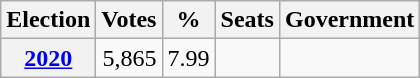<table class="wikitable" style="text-align: right;">
<tr>
<th>Election</th>
<th>Votes</th>
<th>%</th>
<th>Seats</th>
<th>Government</th>
</tr>
<tr>
<th><a href='#'>2020</a></th>
<td>5,865</td>
<td>7.99</td>
<td></td>
<td></td>
</tr>
</table>
